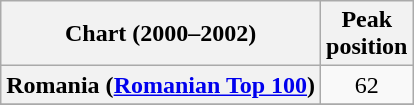<table class="wikitable plainrowheaders" style="text-align:center">
<tr>
<th scope="col">Chart (2000–2002)</th>
<th scope="col">Peak<br>position</th>
</tr>
<tr>
<th scope="row">Romania (<a href='#'>Romanian Top 100</a>)</th>
<td>62</td>
</tr>
<tr>
</tr>
</table>
